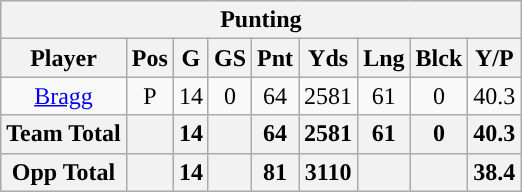<table class="wikitable" style="text-align:center">
<tr>
<th colspan="9">Punting</th>
</tr>
<tr>
<th>Player</th>
<th>Pos</th>
<th>G</th>
<th>GS</th>
<th>Pnt</th>
<th>Yds</th>
<th>Lng</th>
<th>Blck</th>
<th>Y/P</th>
</tr>
<tr>
<td><a href='#'>Bragg</a></td>
<td>P</td>
<td>14</td>
<td>0</td>
<td>64</td>
<td>2581</td>
<td>61</td>
<td>0</td>
<td>40.3</td>
</tr>
<tr>
<th>Team Total</th>
<th></th>
<th>14</th>
<th></th>
<th>64</th>
<th>2581</th>
<th>61</th>
<th>0</th>
<th>40.3</th>
</tr>
<tr>
<th>Opp Total</th>
<th></th>
<th>14</th>
<th></th>
<th>81</th>
<th>3110</th>
<th></th>
<th></th>
<th>38.4</th>
</tr>
</table>
